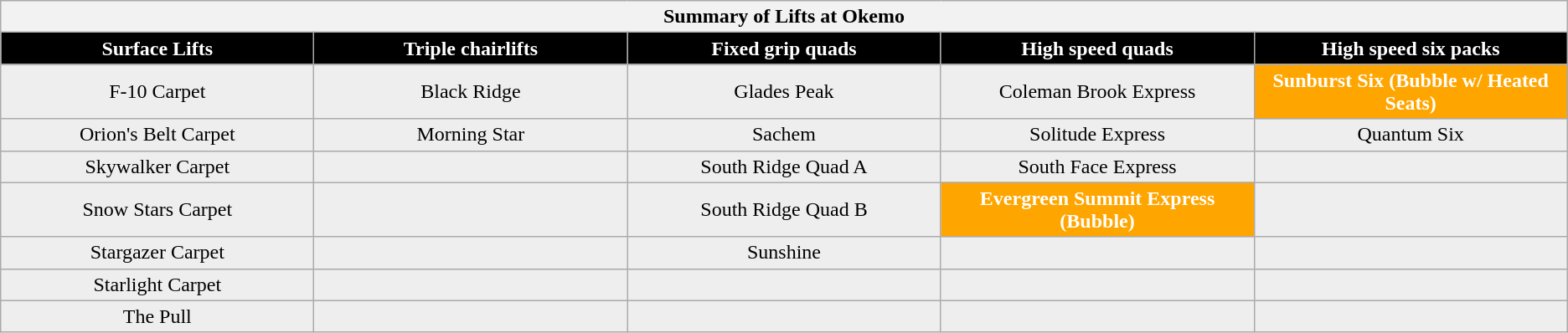<table class="wikitable" style="text-align:center">
<tr>
<th colspan=6>Summary of Lifts at Okemo</th>
</tr>
<tr>
<th width=20% style="background:black; color:white;">Surface Lifts</th>
<th width=20% style="background:black; color:white;">Triple chairlifts</th>
<th width=20% style="background:black; color:white;">Fixed grip quads</th>
<th width=20% style="background:black; color:white;">High speed quads</th>
<th width=20% style="background:black; color:white;">High speed six packs</th>
</tr>
<tr bgcolor="#eeeeee">
<td>F-10 Carpet</td>
<td>Black Ridge</td>
<td>Glades Peak</td>
<td>Coleman Brook Express</td>
<th width=20% style="background:orange; color:white;">Sunburst Six (Bubble w/ Heated Seats)</th>
</tr>
<tr bgcolor="#eeeeee">
<td>Orion's Belt Carpet</td>
<td>Morning Star</td>
<td>Sachem</td>
<td>Solitude Express</td>
<td>Quantum Six</td>
</tr>
<tr bgcolor="#eeeeee">
<td>Skywalker Carpet</td>
<td></td>
<td>South Ridge Quad A</td>
<td>South Face Express</td>
<td></td>
</tr>
<tr bgcolor="#eeeeee">
<td>Snow Stars Carpet</td>
<td></td>
<td>South Ridge Quad B</td>
<th width=20% style="background:orange; color:white;">Evergreen Summit Express (Bubble)</th>
<td></td>
</tr>
<tr bgcolor="#eeeeee">
<td>Stargazer Carpet</td>
<td></td>
<td>Sunshine</td>
<td></td>
<td></td>
</tr>
<tr bgcolor="#eeeeee">
<td>Starlight Carpet</td>
<td></td>
<td></td>
<td></td>
<td></td>
</tr>
<tr bgcolor="#eeeeee">
<td>The Pull</td>
<td></td>
<td></td>
<td></td>
<td></td>
</tr>
</table>
